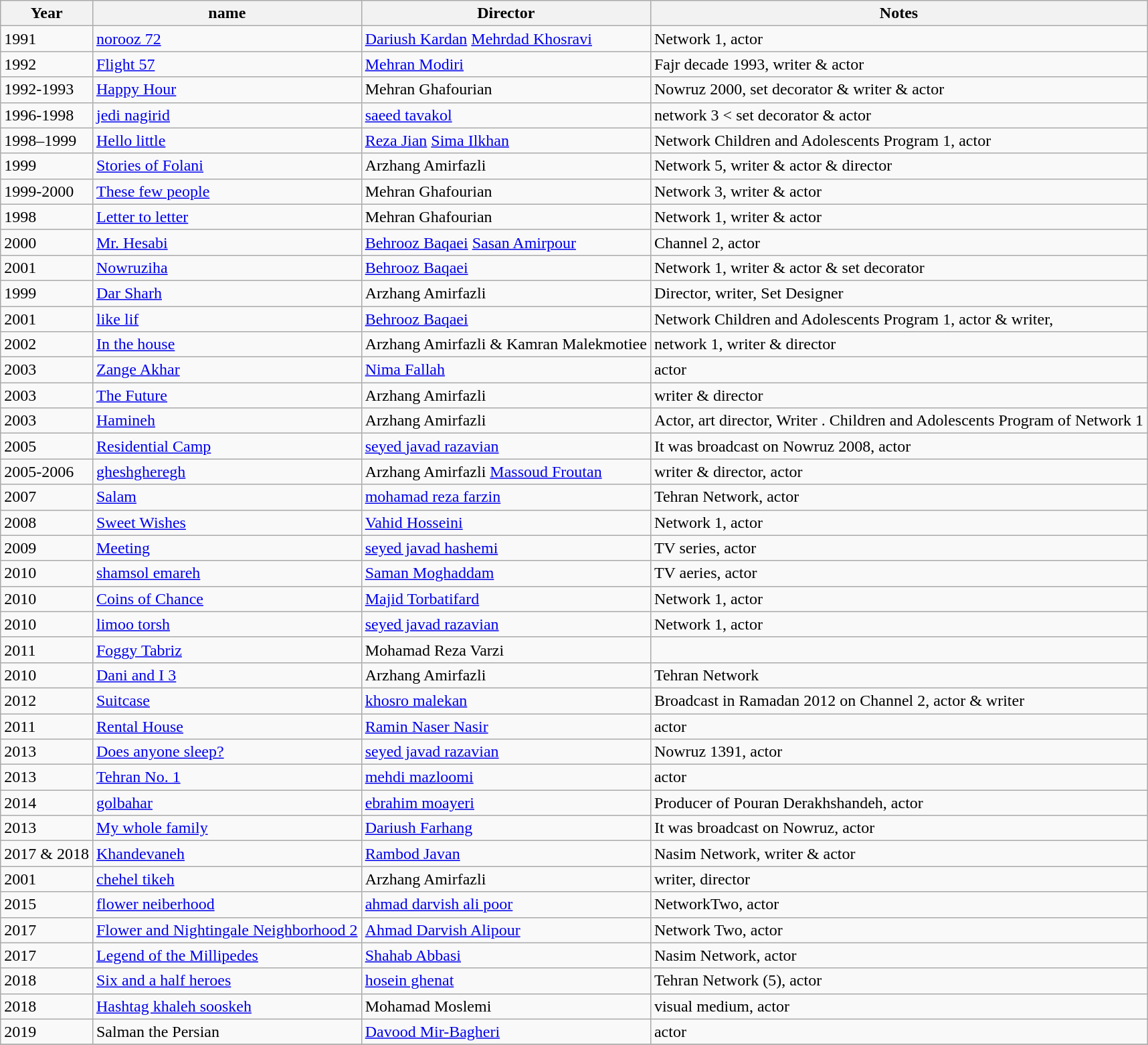<table class ="wikitable sortable">
<tr>
<th>Year</th>
<th>name</th>
<th>Director</th>
<th class="unsortable">Notes</th>
</tr>
<tr>
<td>1991</td>
<td><a href='#'>norooz 72</a></td>
<td><a href='#'>Dariush Kardan</a> <a href='#'>Mehrdad Khosravi</a></td>
<td>Network 1, actor</td>
</tr>
<tr>
<td>1992</td>
<td><a href='#'>Flight 57</a></td>
<td><a href='#'>Mehran Modiri</a></td>
<td>Fajr decade 1993, writer & actor</td>
</tr>
<tr>
<td>1992-1993</td>
<td><a href='#'>Happy Hour</a></td>
<td>Mehran Ghafourian</td>
<td>Nowruz 2000, set decorator & writer & actor</td>
</tr>
<tr>
<td>1996-1998</td>
<td><a href='#'>jedi nagirid</a></td>
<td><a href='#'>saeed tavakol</a></td>
<td>network 3 < set decorator & actor</td>
</tr>
<tr>
<td>1998–1999</td>
<td><a href='#'>Hello little</a></td>
<td><a href='#'>Reza Jian</a> <a href='#'>Sima Ilkhan</a></td>
<td>Network Children and Adolescents Program 1, actor</td>
</tr>
<tr>
<td>1999</td>
<td><a href='#'>Stories of Folani</a></td>
<td>Arzhang Amirfazli</td>
<td>Network 5, writer & actor & director</td>
</tr>
<tr>
<td>1999-2000</td>
<td><a href='#'>These few people</a></td>
<td>Mehran Ghafourian</td>
<td>Network 3, writer & actor</td>
</tr>
<tr>
<td>1998</td>
<td><a href='#'>Letter to letter</a></td>
<td>Mehran Ghafourian</td>
<td>Network 1, writer & actor</td>
</tr>
<tr>
<td>2000</td>
<td><a href='#'>Mr. Hesabi</a></td>
<td><a href='#'>Behrooz Baqaei</a> <a href='#'>Sasan Amirpour</a></td>
<td>Channel 2, actor</td>
</tr>
<tr>
<td>2001</td>
<td><a href='#'>Nowruziha</a></td>
<td><a href='#'>Behrooz Baqaei</a></td>
<td>Network 1, writer & actor & set decorator</td>
</tr>
<tr>
<td>1999</td>
<td><a href='#'>Dar Sharh</a></td>
<td>Arzhang Amirfazli</td>
<td>Director, writer, Set Designer</td>
</tr>
<tr>
<td>2001</td>
<td><a href='#'>like lif</a></td>
<td><a href='#'>Behrooz Baqaei</a></td>
<td>Network Children and Adolescents Program 1, actor & writer,</td>
</tr>
<tr>
<td>2002</td>
<td><a href='#'>In the house</a></td>
<td>Arzhang Amirfazli & Kamran Malekmotiee</td>
<td>network 1, writer & director</td>
</tr>
<tr>
<td>2003</td>
<td><a href='#'>Zange Akhar</a></td>
<td><a href='#'>Nima Fallah</a></td>
<td>actor</td>
</tr>
<tr>
<td>2003</td>
<td><a href='#'>The Future</a></td>
<td>Arzhang Amirfazli</td>
<td>writer & director</td>
</tr>
<tr>
<td>2003</td>
<td><a href='#'>Hamineh</a></td>
<td>Arzhang Amirfazli</td>
<td>Actor, art director, Writer . Children and Adolescents Program of Network 1</td>
</tr>
<tr>
<td>2005</td>
<td><a href='#'>Residential Camp</a></td>
<td><a href='#'>seyed javad razavian</a></td>
<td>It was broadcast on Nowruz 2008, actor</td>
</tr>
<tr>
<td>2005-2006</td>
<td><a href='#'>gheshgheregh</a></td>
<td>Arzhang Amirfazli <a href='#'>Massoud Froutan</a></td>
<td>writer & director, actor</td>
</tr>
<tr>
<td>2007</td>
<td><a href='#'>Salam</a></td>
<td><a href='#'>mohamad reza farzin</a></td>
<td>Tehran Network, actor</td>
</tr>
<tr>
<td>2008</td>
<td><a href='#'>Sweet Wishes</a></td>
<td><a href='#'>Vahid Hosseini</a></td>
<td>Network 1, actor</td>
</tr>
<tr>
<td>2009</td>
<td><a href='#'>Meeting</a></td>
<td><a href='#'>seyed javad hashemi</a></td>
<td>TV series, actor</td>
</tr>
<tr>
<td>2010</td>
<td><a href='#'>shamsol emareh</a></td>
<td><a href='#'>Saman Moghaddam</a></td>
<td>TV aeries, actor</td>
</tr>
<tr>
<td>2010</td>
<td><a href='#'>Coins of Chance</a></td>
<td><a href='#'>Majid Torbatifard</a></td>
<td>Network 1, actor</td>
</tr>
<tr>
<td>2010</td>
<td><a href='#'>limoo torsh</a></td>
<td><a href='#'>seyed javad razavian</a></td>
<td>Network 1, actor</td>
</tr>
<tr>
<td>2011</td>
<td><a href='#'>Foggy Tabriz</a></td>
<td>Mohamad Reza Varzi</td>
<td></td>
</tr>
<tr>
<td>2010</td>
<td><a href='#'>Dani and I 3</a></td>
<td>Arzhang Amirfazli</td>
<td>Tehran Network</td>
</tr>
<tr>
<td>2012</td>
<td><a href='#'>Suitcase</a></td>
<td><a href='#'>khosro malekan</a></td>
<td>Broadcast in Ramadan 2012 on Channel 2, actor & writer</td>
</tr>
<tr>
<td>2011</td>
<td><a href='#'>Rental House</a></td>
<td><a href='#'>Ramin Naser Nasir</a></td>
<td>actor</td>
</tr>
<tr>
<td>2013</td>
<td><a href='#'>Does anyone sleep?</a></td>
<td><a href='#'>seyed javad razavian</a></td>
<td>Nowruz 1391, actor</td>
</tr>
<tr>
<td>2013</td>
<td><a href='#'>Tehran No. 1</a></td>
<td><a href='#'>mehdi mazloomi</a></td>
<td>actor</td>
</tr>
<tr>
<td>2014</td>
<td><a href='#'>golbahar</a></td>
<td><a href='#'>ebrahim moayeri</a></td>
<td>Producer of Pouran Derakhshandeh, actor</td>
</tr>
<tr>
<td>2013</td>
<td><a href='#'>My whole family</a></td>
<td><a href='#'>Dariush Farhang</a></td>
<td>It was broadcast on Nowruz, actor</td>
</tr>
<tr>
<td>2017 & 2018</td>
<td><a href='#'>Khandevaneh</a></td>
<td><a href='#'>Rambod Javan</a></td>
<td>Nasim Network, writer & actor</td>
</tr>
<tr>
<td>2001</td>
<td><a href='#'>chehel tikeh</a></td>
<td>Arzhang Amirfazli</td>
<td>writer, director</td>
</tr>
<tr>
<td>2015</td>
<td><a href='#'>flower neiberhood</a></td>
<td><a href='#'>ahmad darvish ali poor</a></td>
<td>NetworkTwo, actor</td>
</tr>
<tr>
<td>2017</td>
<td><a href='#'>Flower and Nightingale Neighborhood 2</a></td>
<td><a href='#'>Ahmad Darvish Alipour</a></td>
<td>Network Two, actor</td>
</tr>
<tr>
<td>2017</td>
<td><a href='#'>Legend of the Millipedes</a></td>
<td><a href='#'>Shahab Abbasi</a></td>
<td>Nasim Network, actor</td>
</tr>
<tr>
<td>2018</td>
<td><a href='#'>Six and a half heroes</a></td>
<td><a href='#'>hosein ghenat</a></td>
<td>Tehran Network (5), actor</td>
</tr>
<tr>
<td>2018</td>
<td><a href='#'>Hashtag khaleh sooskeh</a></td>
<td>Mohamad Moslemi</td>
<td>visual medium, actor</td>
</tr>
<tr>
<td>2019</td>
<td>Salman the Persian</td>
<td><a href='#'>Davood Mir-Bagheri</a></td>
<td>actor</td>
</tr>
<tr>
</tr>
</table>
